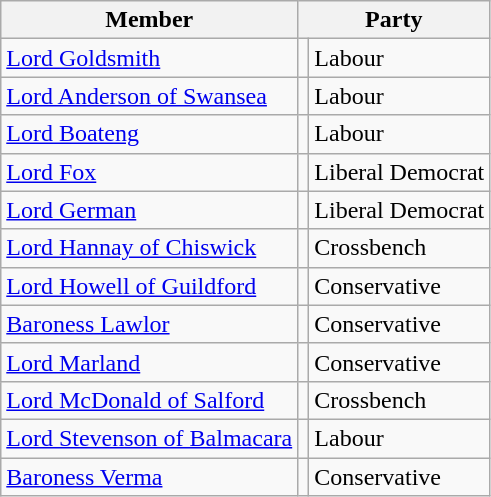<table class="wikitable">
<tr>
<th>Member</th>
<th colspan=2>Party</th>
</tr>
<tr>
<td><a href='#'>Lord Goldsmith</a></td>
<td></td>
<td>Labour</td>
</tr>
<tr>
<td><a href='#'>Lord Anderson of Swansea</a></td>
<td></td>
<td>Labour</td>
</tr>
<tr>
<td><a href='#'>Lord Boateng</a></td>
<td></td>
<td>Labour</td>
</tr>
<tr>
<td><a href='#'>Lord Fox</a></td>
<td></td>
<td>Liberal Democrat</td>
</tr>
<tr>
<td><a href='#'>Lord German</a></td>
<td></td>
<td>Liberal Democrat</td>
</tr>
<tr>
<td><a href='#'>Lord Hannay of Chiswick</a></td>
<td></td>
<td>Crossbench</td>
</tr>
<tr>
<td><a href='#'>Lord Howell of Guildford</a></td>
<td></td>
<td>Conservative</td>
</tr>
<tr>
<td><a href='#'>Baroness Lawlor</a></td>
<td></td>
<td>Conservative</td>
</tr>
<tr>
<td><a href='#'>Lord Marland</a></td>
<td></td>
<td>Conservative</td>
</tr>
<tr>
<td><a href='#'>Lord McDonald of Salford</a></td>
<td></td>
<td>Crossbench</td>
</tr>
<tr>
<td><a href='#'>Lord Stevenson of Balmacara</a></td>
<td></td>
<td>Labour</td>
</tr>
<tr>
<td><a href='#'>Baroness Verma</a></td>
<td></td>
<td>Conservative</td>
</tr>
</table>
